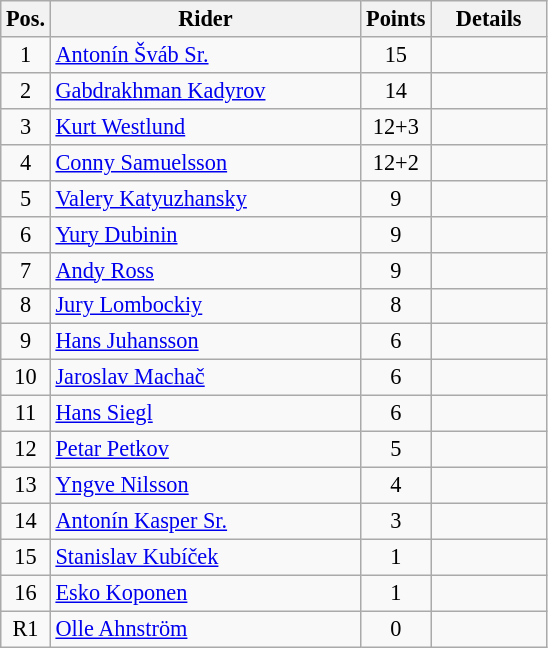<table class=wikitable style="font-size:93%;">
<tr>
<th width=25px>Pos.</th>
<th width=200px>Rider</th>
<th width=40px>Points</th>
<th width=70px>Details</th>
</tr>
<tr align=center >
<td>1</td>
<td align=left> <a href='#'>Antonín Šváb Sr.</a></td>
<td>15</td>
<td></td>
</tr>
<tr align=center >
<td>2</td>
<td align=left> <a href='#'>Gabdrakhman Kadyrov</a></td>
<td>14</td>
<td></td>
</tr>
<tr align=center >
<td>3</td>
<td align=left> <a href='#'>Kurt Westlund</a></td>
<td>12+3</td>
<td></td>
</tr>
<tr align=center >
<td>4</td>
<td align=left> <a href='#'>Conny Samuelsson</a></td>
<td>12+2</td>
<td></td>
</tr>
<tr align=center >
<td>5</td>
<td align=left> <a href='#'>Valery Katyuzhansky</a></td>
<td>9</td>
<td></td>
</tr>
<tr align=center>
<td>6</td>
<td align=left> <a href='#'>Yury Dubinin</a></td>
<td>9</td>
<td></td>
</tr>
<tr align=center>
<td>7</td>
<td align=left>  <a href='#'>Andy Ross</a></td>
<td>9</td>
<td></td>
</tr>
<tr align=center>
<td>8</td>
<td align=left>  <a href='#'>Jury Lombockiy</a></td>
<td>8</td>
<td></td>
</tr>
<tr align=center>
<td>9</td>
<td align=left>  <a href='#'>Hans Juhansson</a></td>
<td>6</td>
<td></td>
</tr>
<tr align=center>
<td>10</td>
<td align=left> <a href='#'>Jaroslav Machač</a></td>
<td>6</td>
<td></td>
</tr>
<tr align=center>
<td>11</td>
<td align=left> <a href='#'>Hans Siegl</a></td>
<td>6</td>
<td></td>
</tr>
<tr align=center>
<td>12</td>
<td align=left> <a href='#'>Petar Petkov</a></td>
<td>5</td>
<td></td>
</tr>
<tr align=center>
<td>13</td>
<td align=left> <a href='#'>Yngve Nilsson</a></td>
<td>4</td>
<td></td>
</tr>
<tr align=center>
<td>14</td>
<td align=left> <a href='#'>Antonín Kasper Sr.</a></td>
<td>3</td>
<td></td>
</tr>
<tr align=center>
<td>15</td>
<td align=left> <a href='#'>Stanislav Kubíček</a></td>
<td>1</td>
<td></td>
</tr>
<tr align=center>
<td>16</td>
<td align=left> <a href='#'>Esko Koponen</a></td>
<td>1</td>
<td></td>
</tr>
<tr align=center>
<td>R1</td>
<td align=left>  <a href='#'>Olle Ahnström</a></td>
<td>0</td>
<td></td>
</tr>
</table>
